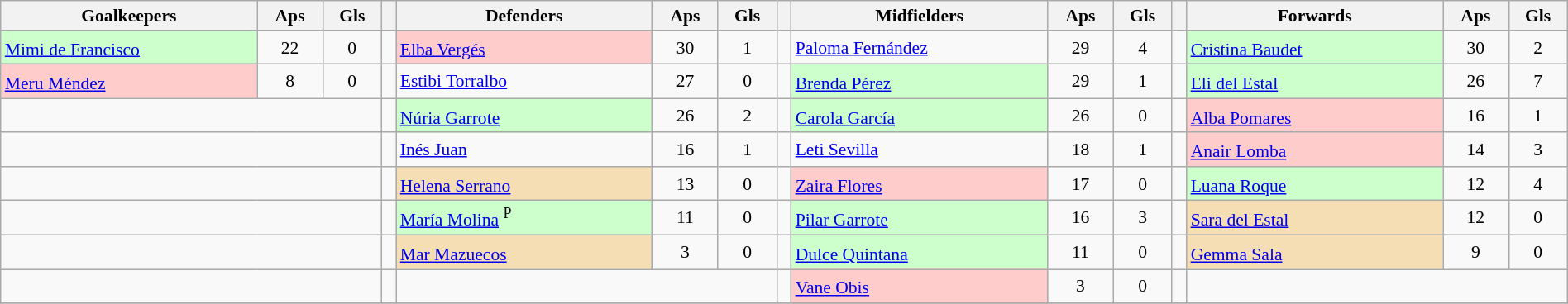<table class="wikitable" style="font-size: 90%; width: 100%;">
<tr>
<th width=200px>Goalkeepers</th>
<th>Aps</th>
<th>Gls</th>
<th></th>
<th width=200px>Defenders</th>
<th>Aps</th>
<th>Gls</th>
<th></th>
<th width=200px>Midfielders</th>
<th>Aps</th>
<th>Gls</th>
<th></th>
<th width=200px>Forwards</th>
<th>Aps</th>
<th>Gls</th>
</tr>
<tr>
<td bgcolor=#CCFFCC> <a href='#'>Mimi de Francisco</a> <sup></sup></td>
<td align=center>22</td>
<td align=center>0</td>
<td></td>
<td bgcolor=FFCCCC> <a href='#'>Elba Vergés</a> <sup></sup></td>
<td align=center>30</td>
<td align=center>1</td>
<td></td>
<td> <a href='#'>Paloma Fernández</a></td>
<td align=center>29</td>
<td align=center>4</td>
<td></td>
<td bgcolor=#CCFFCC> <a href='#'>Cristina Baudet</a> <sup></sup></td>
<td align=center>30</td>
<td align=center>2</td>
</tr>
<tr>
<td bgcolor=#FFCCCC> <a href='#'>Meru Méndez</a> <sup></sup></td>
<td align=center>8</td>
<td align=center>0</td>
<td></td>
<td> <a href='#'>Estibi Torralbo</a></td>
<td align=center>27</td>
<td align=center>0</td>
<td></td>
<td bgcolor=#CCFFCC> <a href='#'>Brenda Pérez</a> <sup></sup></td>
<td align=center>29</td>
<td align=center>1</td>
<td></td>
<td bgcolor=#CCFFCC> <a href='#'>Eli del Estal</a> <sup></sup></td>
<td align=center>26</td>
<td align=center>7</td>
</tr>
<tr>
<td colspan=3></td>
<td></td>
<td bgcolor=#CCFFCC> <a href='#'>Núria Garrote</a> <sup></sup></td>
<td align=center>26</td>
<td align=center>2</td>
<td></td>
<td bgcolor=#CCFFCC> <a href='#'>Carola García</a> <sup></sup></td>
<td align=center>26</td>
<td align=center>0</td>
<td></td>
<td bgcolor=#FFCCCC> <a href='#'>Alba Pomares</a> <sup></sup></td>
<td align=center>16</td>
<td align=center>1</td>
</tr>
<tr>
<td colspan=3></td>
<td></td>
<td> <a href='#'>Inés Juan</a></td>
<td align=center>16</td>
<td align=center>1</td>
<td></td>
<td> <a href='#'>Leti Sevilla</a></td>
<td align=center>18</td>
<td align=center>1</td>
<td></td>
<td bgcolor=#FFCCCC> <a href='#'>Anair Lomba</a> <sup></sup></td>
<td align=center>14</td>
<td align=center>3</td>
</tr>
<tr>
<td colspan=3></td>
<td></td>
<td bgcolor=#F5DEB3> <a href='#'>Helena Serrano</a> <sup> </sup></td>
<td align=center>13</td>
<td align=center>0</td>
<td></td>
<td bgcolor=#FFCCCC> <a href='#'>Zaira Flores</a> <sup></sup></td>
<td align=center>17</td>
<td align=center>0</td>
<td></td>
<td bgcolor=#CCFFCC> <a href='#'>Luana Roque</a> <sup></sup></td>
<td align=center>12</td>
<td align=center>4</td>
</tr>
<tr>
<td colspan=3></td>
<td></td>
<td bgcolor=#CCFFCC> <a href='#'>María Molina</a> <sup>P</sup></td>
<td align=center>11</td>
<td align=center>0</td>
<td></td>
<td bgcolor=#CCFFCC> <a href='#'>Pilar Garrote</a> <sup></sup></td>
<td align=center>16</td>
<td align=center>3</td>
<td></td>
<td bgcolor=#F5DEB3> <a href='#'>Sara del Estal</a> <sup> </sup></td>
<td align=center>12</td>
<td align=center>0</td>
</tr>
<tr>
<td colspan=3></td>
<td></td>
<td bgcolor=#F5DEB3> <a href='#'>Mar Mazuecos</a> <sup> </sup></td>
<td align=center>3</td>
<td align=center>0</td>
<td></td>
<td bgcolor=#CCFFCC> <a href='#'>Dulce Quintana</a> <sup></sup></td>
<td align=center>11</td>
<td align=center>0</td>
<td></td>
<td bgcolor=#F5DEB3> <a href='#'>Gemma Sala</a> <sup> </sup></td>
<td align=center>9</td>
<td align=center>0</td>
</tr>
<tr>
<td colspan=3></td>
<td></td>
<td colspan=3></td>
<td></td>
<td bgcolor=#FFCCCC> <a href='#'>Vane Obis</a> <sup></sup></td>
<td align=center>3</td>
<td align=center>0</td>
<td></td>
<td colspan=3></td>
</tr>
<tr>
</tr>
</table>
